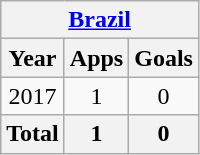<table class="wikitable" style="text-align:center">
<tr>
<th colspan=3><a href='#'>Brazil</a></th>
</tr>
<tr>
<th>Year</th>
<th>Apps</th>
<th>Goals</th>
</tr>
<tr>
<td>2017</td>
<td>1</td>
<td>0</td>
</tr>
<tr>
<th>Total</th>
<th>1</th>
<th>0</th>
</tr>
</table>
